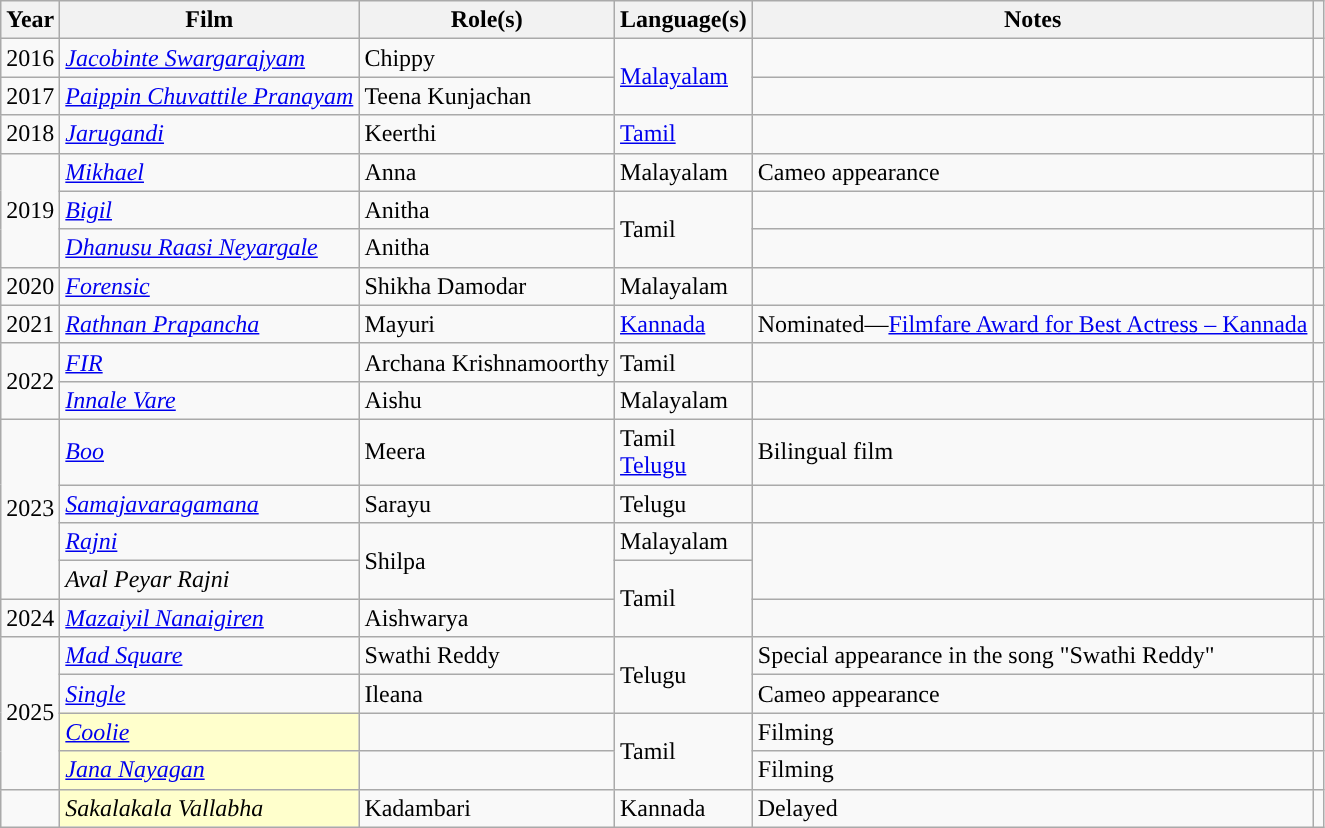<table class="wikitable" style="text-align:left;">
<tr>
<th>Year</th>
<th>Film</th>
<th>Role(s)</th>
<th>Language(s)</th>
<th>Notes</th>
<th></th>
</tr>
<tr>
<td>2016</td>
<td><em><a href='#'>Jacobinte Swargarajyam</a></em></td>
<td>Chippy</td>
<td rowspan=2><a href='#'>Malayalam</a></td>
<td></td>
<td></td>
</tr>
<tr>
<td>2017</td>
<td><em><a href='#'>Paippin Chuvattile Pranayam</a></em></td>
<td>Teena Kunjachan</td>
<td></td>
<td></td>
</tr>
<tr>
<td>2018</td>
<td><em><a href='#'>Jarugandi</a></em></td>
<td>Keerthi</td>
<td><a href='#'>Tamil</a></td>
<td></td>
<td></td>
</tr>
<tr>
<td rowspan=3>2019</td>
<td><em><a href='#'>Mikhael</a></em></td>
<td>Anna</td>
<td>Malayalam</td>
<td>Cameo appearance</td>
<td></td>
</tr>
<tr>
<td><em><a href='#'>Bigil</a></em></td>
<td>Anitha</td>
<td rowspan=2>Tamil</td>
<td></td>
<td></td>
</tr>
<tr>
<td><em><a href='#'>Dhanusu Raasi Neyargale</a></em></td>
<td>Anitha</td>
<td></td>
<td></td>
</tr>
<tr>
<td>2020</td>
<td><em><a href='#'>Forensic</a></em></td>
<td>Shikha Damodar</td>
<td>Malayalam</td>
<td></td>
<td></td>
</tr>
<tr>
<td>2021</td>
<td><em><a href='#'>Rathnan Prapancha</a></em></td>
<td>Mayuri</td>
<td><a href='#'>Kannada</a></td>
<td>Nominated—<a href='#'>Filmfare Award for Best Actress – Kannada</a></td>
<td></td>
</tr>
<tr>
<td rowspan="2">2022</td>
<td><em><a href='#'>FIR</a></em></td>
<td>Archana Krishnamoorthy</td>
<td>Tamil</td>
<td></td>
<td></td>
</tr>
<tr>
<td><em><a href='#'>Innale Vare</a></em></td>
<td>Aishu</td>
<td>Malayalam</td>
<td></td>
<td></td>
</tr>
<tr>
<td rowspan="4">2023</td>
<td><em><a href='#'>Boo</a></em></td>
<td>Meera</td>
<td>Tamil<br><a href='#'>Telugu</a></td>
<td>Bilingual film</td>
<td></td>
</tr>
<tr>
<td><em><a href='#'>Samajavaragamana</a></em></td>
<td>Sarayu</td>
<td>Telugu</td>
<td></td>
<td></td>
</tr>
<tr>
<td><em><a href='#'>Rajni</a></em></td>
<td rowspan="2">Shilpa</td>
<td>Malayalam</td>
<td rowspan="2"></td>
<td rowspan="2"></td>
</tr>
<tr>
<td><em>Aval Peyar Rajni</em></td>
<td rowspan=2>Tamil</td>
</tr>
<tr>
<td>2024</td>
<td><em><a href='#'>Mazaiyil Nanaigiren</a></em></td>
<td>Aishwarya</td>
<td></td>
<td></td>
</tr>
<tr>
<td rowspan="4">2025</td>
<td><em><a href='#'>Mad Square</a></em></td>
<td>Swathi Reddy</td>
<td rowspan=2>Telugu</td>
<td>Special appearance in the song "Swathi Reddy"</td>
<td></td>
</tr>
<tr>
<td><em><a href='#'>Single</a></em></td>
<td>Ileana</td>
<td>Cameo appearance</td>
<td></td>
</tr>
<tr>
<td style="background:#ffc;"><em><a href='#'>Coolie</a></em> </td>
<td></td>
<td rowspan=2>Tamil</td>
<td>Filming</td>
<td></td>
</tr>
<tr>
<td Style="background:#ffc;"><em><a href='#'>Jana Nayagan</a></em> </td>
<td></td>
<td>Filming</td>
<td></td>
</tr>
<tr>
<td></td>
<td style="background:#ffc;"><em>Sakalakala Vallabha</em> </td>
<td>Kadambari</td>
<td>Kannada</td>
<td>Delayed</td>
<td></td>
</tr>
</table>
